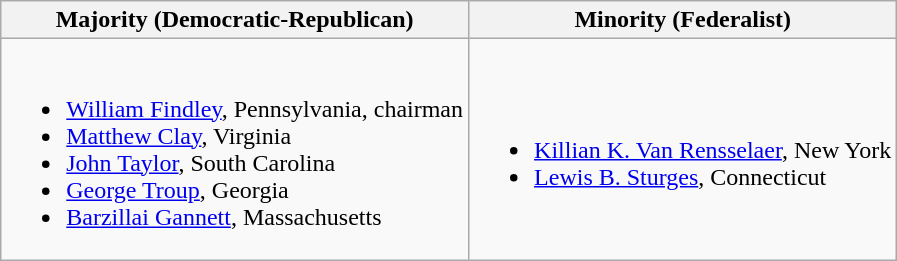<table class=wikitable>
<tr>
<th>Majority (Democratic-Republican)</th>
<th>Minority (Federalist)</th>
</tr>
<tr>
<td><br><ul><li><a href='#'>William Findley</a>, Pennsylvania, chairman</li><li><a href='#'>Matthew Clay</a>, Virginia</li><li><a href='#'>John Taylor</a>, South Carolina</li><li><a href='#'>George Troup</a>, Georgia</li><li><a href='#'>Barzillai Gannett</a>, Massachusetts</li></ul></td>
<td><br><ul><li><a href='#'>Killian K. Van Rensselaer</a>, New York</li><li><a href='#'>Lewis B. Sturges</a>, Connecticut</li></ul></td>
</tr>
</table>
